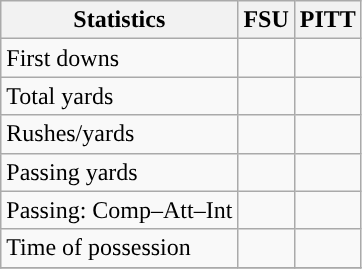<table class="wikitable" style="float: left;">
<tr>
<th>Statistics</th>
<th>FSU</th>
<th>PITT</th>
</tr>
<tr>
<td>First downs</td>
<td></td>
<td></td>
</tr>
<tr>
<td>Total yards</td>
<td></td>
<td></td>
</tr>
<tr>
<td>Rushes/yards</td>
<td></td>
<td></td>
</tr>
<tr>
<td>Passing yards</td>
<td></td>
<td></td>
</tr>
<tr>
<td>Passing: Comp–Att–Int</td>
<td></td>
<td></td>
</tr>
<tr>
<td>Time of possession</td>
<td></td>
<td></td>
</tr>
<tr>
</tr>
</table>
